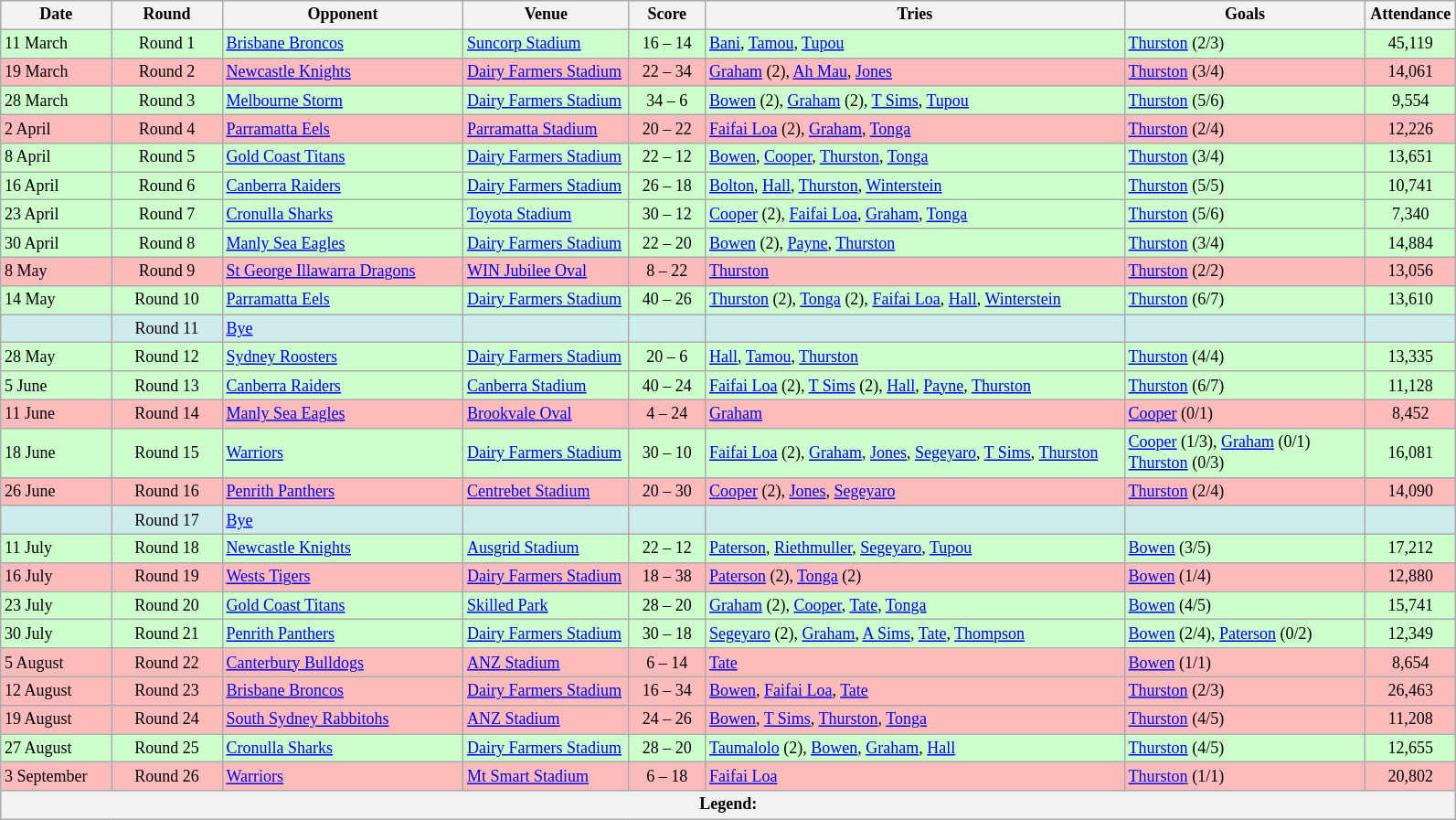<table class="wikitable" style="font-size:75%;">
<tr>
<th style="width:75px;">Date</th>
<th style="width:75px;">Round</th>
<th style="width:170px;">Opponent</th>
<th style="width:115px;">Venue</th>
<th style="width:50px;">Score</th>
<th style="width:300px;">Tries</th>
<th style="width:170px;">Goals</th>
<th style="width:60px;">Attendance</th>
</tr>
<tr style="background:#cfc;">
<td>11 March</td>
<td style="text-align:center;">Round 1</td>
<td> <a href='#'>Brisbane Broncos</a></td>
<td><a href='#'>Suncorp Stadium</a></td>
<td style="text-align:center;">16 – 14</td>
<td><a href='#'>Bani</a>, <a href='#'>Tamou</a>, <a href='#'>Tupou</a></td>
<td><a href='#'>Thurston</a> (2/3)</td>
<td style="text-align:center;">45,119</td>
</tr>
<tr style="background:#fbb;">
<td>19 March</td>
<td style="text-align:center;">Round 2</td>
<td> <a href='#'>Newcastle Knights</a></td>
<td><a href='#'>Dairy Farmers Stadium</a></td>
<td style="text-align:center;">22 – 34</td>
<td><a href='#'>Graham</a> (2), <a href='#'>Ah Mau</a>, <a href='#'>Jones</a></td>
<td><a href='#'>Thurston</a> (3/4)</td>
<td style="text-align:center;">14,061</td>
</tr>
<tr style="background:#cfc;">
<td>28 March</td>
<td style="text-align:center;">Round 3</td>
<td> <a href='#'>Melbourne Storm</a></td>
<td><a href='#'>Dairy Farmers Stadium</a></td>
<td style="text-align:center;">34 – 6</td>
<td><a href='#'>Bowen</a> (2), <a href='#'>Graham</a> (2), <a href='#'>T Sims</a>, <a href='#'>Tupou</a></td>
<td><a href='#'>Thurston</a> (5/6)</td>
<td style="text-align:center;">9,554</td>
</tr>
<tr style="background:#fbb;">
<td>2 April</td>
<td style="text-align:center;">Round 4</td>
<td> <a href='#'>Parramatta Eels</a></td>
<td><a href='#'>Parramatta Stadium</a></td>
<td style="text-align:center;">20 – 22</td>
<td><a href='#'>Faifai Loa</a> (2), <a href='#'>Graham</a>, <a href='#'>Tonga</a></td>
<td><a href='#'>Thurston</a> (2/4)</td>
<td style="text-align:center;">12,226</td>
</tr>
<tr style="background:#cfc;">
<td>8 April</td>
<td style="text-align:center;">Round 5</td>
<td> <a href='#'>Gold Coast Titans</a></td>
<td><a href='#'>Dairy Farmers Stadium</a></td>
<td style="text-align:center;">22 – 12</td>
<td><a href='#'>Bowen</a>, <a href='#'>Cooper</a>, <a href='#'>Thurston</a>, <a href='#'>Tonga</a></td>
<td><a href='#'>Thurston</a> (3/4)</td>
<td style="text-align:center;">13,651</td>
</tr>
<tr style="background:#cfc;">
<td>16 April</td>
<td style="text-align:center;">Round 6</td>
<td> <a href='#'>Canberra Raiders</a></td>
<td><a href='#'>Dairy Farmers Stadium</a></td>
<td style="text-align:center;">26 – 18</td>
<td><a href='#'>Bolton</a>, <a href='#'>Hall</a>, <a href='#'>Thurston</a>, <a href='#'>Winterstein</a></td>
<td><a href='#'>Thurston</a> (5/5)</td>
<td style="text-align:center;">10,741</td>
</tr>
<tr style="background:#cfc;">
<td>23 April</td>
<td style="text-align:center;">Round 7</td>
<td> <a href='#'>Cronulla Sharks</a></td>
<td><a href='#'>Toyota Stadium</a></td>
<td style="text-align:center;">30 – 12</td>
<td><a href='#'>Cooper</a> (2), <a href='#'>Faifai Loa</a>, <a href='#'>Graham</a>, <a href='#'>Tonga</a></td>
<td><a href='#'>Thurston</a> (5/6)</td>
<td style="text-align:center;">7,340</td>
</tr>
<tr style="background:#cfc;">
<td>30 April</td>
<td style="text-align:center;">Round 8</td>
<td> <a href='#'>Manly Sea Eagles</a></td>
<td><a href='#'>Dairy Farmers Stadium</a></td>
<td style="text-align:center;">22 – 20</td>
<td><a href='#'>Bowen</a> (2), <a href='#'>Payne</a>, <a href='#'>Thurston</a></td>
<td><a href='#'>Thurston</a> (3/4)</td>
<td style="text-align:center;">14,884</td>
</tr>
<tr style="background:#fbb;">
<td>8 May</td>
<td style="text-align:center;">Round 9</td>
<td> <a href='#'>St George Illawarra Dragons</a></td>
<td><a href='#'>WIN Jubilee Oval</a></td>
<td style="text-align:center;">8 – 22</td>
<td><a href='#'>Thurston</a></td>
<td><a href='#'>Thurston</a> (2/2)</td>
<td style="text-align:center;">13,056</td>
</tr>
<tr style="background:#cfc;">
<td>14 May</td>
<td style="text-align:center;">Round 10</td>
<td> <a href='#'>Parramatta Eels</a></td>
<td><a href='#'>Dairy Farmers Stadium</a></td>
<td style="text-align:center;">40 – 26</td>
<td><a href='#'>Thurston</a> (2), <a href='#'>Tonga</a> (2), <a href='#'>Faifai Loa</a>, <a href='#'>Hall</a>, <a href='#'>Winterstein</a></td>
<td><a href='#'>Thurston</a> (6/7)</td>
<td style="text-align:center;">13,610</td>
</tr>
<tr style="background:#cfecec;">
<td></td>
<td style="text-align:center;">Round 11</td>
<td><a href='#'>Bye</a></td>
<td></td>
<td></td>
<td></td>
<td></td>
<td></td>
</tr>
<tr style="background:#cfc;">
<td>28 May</td>
<td style="text-align:center;">Round 12</td>
<td> <a href='#'>Sydney Roosters</a></td>
<td><a href='#'>Dairy Farmers Stadium</a></td>
<td style="text-align:center;">20 – 6</td>
<td><a href='#'>Hall</a>, <a href='#'>Tamou</a>, <a href='#'>Thurston</a></td>
<td><a href='#'>Thurston</a> (4/4)</td>
<td style="text-align:center;">13,335</td>
</tr>
<tr style="background:#cfc;">
<td>5 June</td>
<td style="text-align:center;">Round 13</td>
<td> <a href='#'>Canberra Raiders</a></td>
<td><a href='#'>Canberra Stadium</a></td>
<td style="text-align:center;">40 – 24</td>
<td><a href='#'>Faifai Loa</a> (2), <a href='#'>T Sims</a> (2), <a href='#'>Hall</a>, <a href='#'>Payne</a>, <a href='#'>Thurston</a></td>
<td><a href='#'>Thurston</a> (6/7)</td>
<td style="text-align:center;">11,128</td>
</tr>
<tr style="background:#fbb;">
<td>11 June</td>
<td style="text-align:center;">Round 14</td>
<td> <a href='#'>Manly Sea Eagles</a></td>
<td><a href='#'>Brookvale Oval</a></td>
<td style="text-align:center;">4 – 24</td>
<td><a href='#'>Graham</a></td>
<td><a href='#'>Cooper</a> (0/1)</td>
<td style="text-align:center;">8,452</td>
</tr>
<tr style="background:#cfc;">
<td>18 June</td>
<td style="text-align:center;">Round 15</td>
<td> <a href='#'>Warriors</a></td>
<td><a href='#'>Dairy Farmers Stadium</a></td>
<td style="text-align:center;">30 – 10</td>
<td><a href='#'>Faifai Loa</a> (2), <a href='#'>Graham</a>, <a href='#'>Jones</a>, <a href='#'>Segeyaro</a>, <a href='#'>T Sims</a>, <a href='#'>Thurston</a></td>
<td><a href='#'>Cooper</a> (1/3), <a href='#'>Graham</a> (0/1) <a href='#'>Thurston</a> (0/3)</td>
<td style="text-align:center;">16,081</td>
</tr>
<tr style="background:#fbb;">
<td>26 June</td>
<td style="text-align:center;">Round 16</td>
<td> <a href='#'>Penrith Panthers</a></td>
<td><a href='#'>Centrebet Stadium</a></td>
<td style="text-align:center;">20 – 30</td>
<td><a href='#'>Cooper</a> (2), <a href='#'>Jones</a>, <a href='#'>Segeyaro</a></td>
<td><a href='#'>Thurston</a> (2/4)</td>
<td style="text-align:center;">14,090</td>
</tr>
<tr style="background:#cfecec;">
<td></td>
<td style="text-align:center;">Round 17</td>
<td><a href='#'>Bye</a></td>
<td></td>
<td></td>
<td></td>
<td></td>
<td></td>
</tr>
<tr style="background:#cfc;">
<td>11 July</td>
<td style="text-align:center;">Round 18</td>
<td> <a href='#'>Newcastle Knights</a></td>
<td><a href='#'>Ausgrid Stadium</a></td>
<td style="text-align:center;">22 – 12</td>
<td><a href='#'>Paterson</a>, <a href='#'>Riethmuller</a>, <a href='#'>Segeyaro</a>, <a href='#'>Tupou</a></td>
<td><a href='#'>Bowen</a> (3/5)</td>
<td style="text-align:center;">17,212</td>
</tr>
<tr style="background:#fbb;">
<td>16 July</td>
<td style="text-align:center;">Round 19</td>
<td> <a href='#'>Wests Tigers</a></td>
<td><a href='#'>Dairy Farmers Stadium</a></td>
<td style="text-align:center;">18 – 38</td>
<td><a href='#'>Paterson</a> (2), <a href='#'>Tonga</a> (2)</td>
<td><a href='#'>Bowen</a> (1/4)</td>
<td style="text-align:center;">12,880</td>
</tr>
<tr style="background:#cfc;">
<td>23 July</td>
<td style="text-align:center;">Round 20</td>
<td> <a href='#'>Gold Coast Titans</a></td>
<td><a href='#'>Skilled Park</a></td>
<td style="text-align:center;">28 – 20</td>
<td><a href='#'>Graham</a> (2), <a href='#'>Cooper</a>, <a href='#'>Tate</a>, <a href='#'>Tonga</a></td>
<td><a href='#'>Bowen</a> (4/5)</td>
<td style="text-align:center;">15,741</td>
</tr>
<tr style="background:#cfc;">
<td>30 July</td>
<td style="text-align:center;">Round 21</td>
<td> <a href='#'>Penrith Panthers</a></td>
<td><a href='#'>Dairy Farmers Stadium</a></td>
<td style="text-align:center;">30 – 18</td>
<td><a href='#'>Segeyaro</a> (2), <a href='#'>Graham</a>, <a href='#'>A Sims</a>, <a href='#'>Tate</a>, <a href='#'>Thompson</a></td>
<td><a href='#'>Bowen</a> (2/4), <a href='#'>Paterson</a> (0/2)</td>
<td style="text-align:center;">12,349</td>
</tr>
<tr style="background:#fbb;">
<td>5 August</td>
<td style="text-align:center;">Round 22</td>
<td> <a href='#'>Canterbury Bulldogs</a></td>
<td><a href='#'>ANZ Stadium</a></td>
<td style="text-align:center;">6 – 14</td>
<td><a href='#'>Tate</a></td>
<td><a href='#'>Bowen</a> (1/1)</td>
<td style="text-align:center;">8,654</td>
</tr>
<tr style="background:#fbb;">
<td>12 August</td>
<td style="text-align:center;">Round 23</td>
<td> <a href='#'>Brisbane Broncos</a></td>
<td><a href='#'>Dairy Farmers Stadium</a></td>
<td style="text-align:center;">16 – 34</td>
<td><a href='#'>Bowen</a>, <a href='#'>Faifai Loa</a>, <a href='#'>Tate</a></td>
<td><a href='#'>Thurston</a> (2/3)</td>
<td style="text-align:center;">26,463</td>
</tr>
<tr style="background:#fbb;">
<td>19 August</td>
<td style="text-align:center;">Round 24</td>
<td> <a href='#'>South Sydney Rabbitohs</a></td>
<td><a href='#'>ANZ Stadium</a></td>
<td style="text-align:center;">24 – 26</td>
<td><a href='#'>Bowen</a>, <a href='#'>T Sims</a>, <a href='#'>Thurston</a>, <a href='#'>Tonga</a></td>
<td><a href='#'>Thurston</a> (4/5)</td>
<td style="text-align:center;">11,208</td>
</tr>
<tr style="background:#cfc;">
<td>27 August</td>
<td style="text-align:center;">Round 25</td>
<td> <a href='#'>Cronulla Sharks</a></td>
<td><a href='#'>Dairy Farmers Stadium</a></td>
<td style="text-align:center;">28 – 20</td>
<td><a href='#'>Taumalolo</a> (2), <a href='#'>Bowen</a>, <a href='#'>Graham</a>, <a href='#'>Hall</a></td>
<td><a href='#'>Thurston</a> (4/5)</td>
<td style="text-align:center;">12,655</td>
</tr>
<tr style="background:#fbb;">
<td>3 September</td>
<td style="text-align:center;">Round 26</td>
<td> <a href='#'>Warriors</a></td>
<td><a href='#'>Mt Smart Stadium</a></td>
<td style="text-align:center;">6 – 18</td>
<td><a href='#'>Faifai Loa</a></td>
<td><a href='#'>Thurston</a> (1/1)</td>
<td style="text-align:center;">20,802</td>
</tr>
<tr>
<th colspan="11"><strong>Legend</strong>:    </th>
</tr>
</table>
